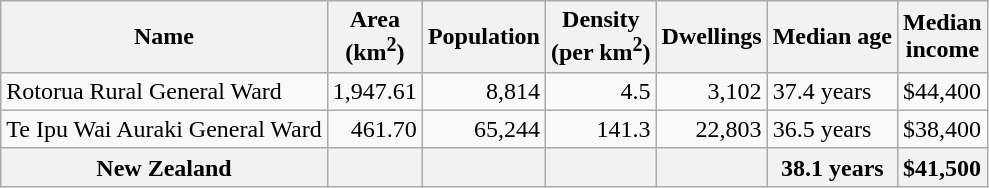<table class="wikitable">
<tr>
<th>Name</th>
<th>Area<br>(km<sup>2</sup>)</th>
<th>Population</th>
<th>Density<br>(per km<sup>2</sup>)</th>
<th>Dwellings</th>
<th>Median age</th>
<th>Median<br>income</th>
</tr>
<tr>
<td>Rotorua Rural General Ward</td>
<td style="text-align:right;">1,947.61</td>
<td style="text-align:right;">8,814</td>
<td style="text-align:right;">4.5</td>
<td style="text-align:right;">3,102</td>
<td>37.4 years</td>
<td>$44,400</td>
</tr>
<tr>
<td>Te Ipu Wai Auraki General Ward</td>
<td style="text-align:right;">461.70</td>
<td style="text-align:right;">65,244</td>
<td style="text-align:right;">141.3</td>
<td style="text-align:right;">22,803</td>
<td>36.5 years</td>
<td>$38,400</td>
</tr>
<tr>
<th>New Zealand</th>
<th></th>
<th></th>
<th></th>
<th></th>
<th>38.1 years</th>
<th style="text-align:left;">$41,500</th>
</tr>
</table>
